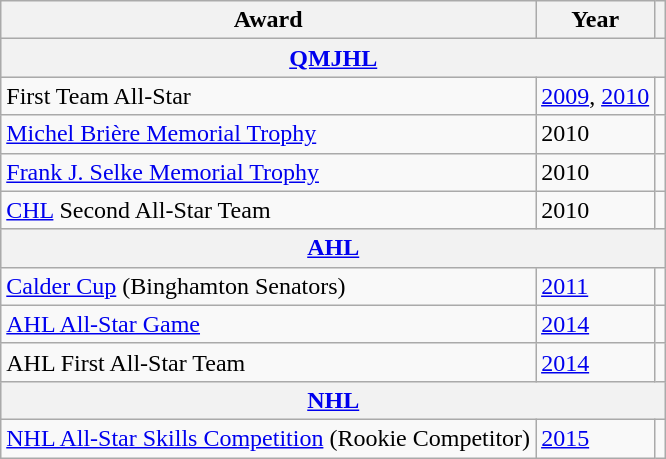<table class="wikitable">
<tr>
<th>Award</th>
<th>Year</th>
<th></th>
</tr>
<tr ALIGN="center" bgcolor="#e0e0e0">
<th colspan="3"><a href='#'>QMJHL</a></th>
</tr>
<tr>
<td>First Team All-Star</td>
<td><a href='#'>2009</a>, <a href='#'>2010</a></td>
<td></td>
</tr>
<tr>
<td><a href='#'>Michel Brière Memorial Trophy</a></td>
<td>2010</td>
<td></td>
</tr>
<tr>
<td><a href='#'>Frank J. Selke Memorial Trophy</a></td>
<td>2010</td>
<td></td>
</tr>
<tr>
<td><a href='#'>CHL</a> Second All-Star Team</td>
<td>2010</td>
<td></td>
</tr>
<tr ALIGN="center" bgcolor="#e0e0e0">
<th colspan="3"><a href='#'>AHL</a></th>
</tr>
<tr>
<td><a href='#'>Calder Cup</a> (Binghamton Senators)</td>
<td><a href='#'>2011</a></td>
<td></td>
</tr>
<tr>
<td><a href='#'>AHL All-Star Game</a></td>
<td><a href='#'>2014</a></td>
<td></td>
</tr>
<tr>
<td>AHL First All-Star Team</td>
<td><a href='#'>2014</a></td>
<td></td>
</tr>
<tr ALIGN="center" bgcolor="#e0e0e0">
<th colspan="3"><a href='#'>NHL</a></th>
</tr>
<tr>
<td><a href='#'>NHL All-Star Skills Competition</a> (Rookie Competitor)</td>
<td><a href='#'>2015</a></td>
<td></td>
</tr>
</table>
